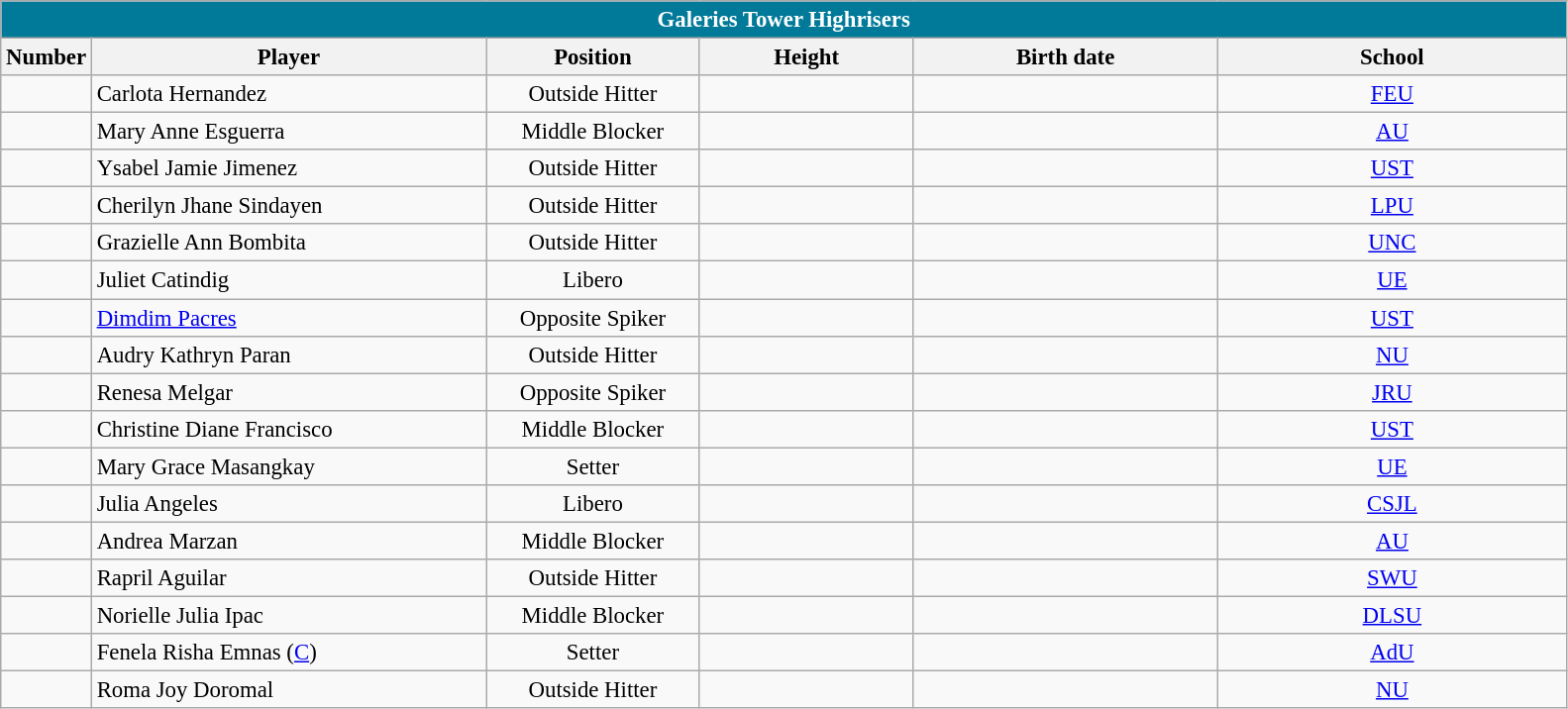<table class="wikitable sortable" style="font-size:95%; text-align:left;">
<tr>
<th colspan="7" style= "background:#017A99; color:white; text-align: center"><strong>Galeries Tower Highrisers</strong></th>
</tr>
<tr style="background:#FFFFFF;">
<th style= "align=center; width:1em;">Number</th>
<th style= "align=center;width:17em;">Player</th>
<th style= "align=center; width:9em;">Position</th>
<th style= "align=center; width:9em;">Height</th>
<th style= "align=center; width:13em;">Birth date</th>
<th style= "align=center; width:15em;">School</th>
</tr>
<tr align=center>
<td></td>
<td align="left"> Carlota Hernandez</td>
<td>Outside Hitter</td>
<td></td>
<td align=right></td>
<td><a href='#'>FEU</a></td>
</tr>
<tr align=center>
<td></td>
<td align="left"> Mary Anne Esguerra</td>
<td>Middle Blocker</td>
<td></td>
<td align=right></td>
<td><a href='#'>AU</a></td>
</tr>
<tr align=center>
<td></td>
<td align="left"> Ysabel Jamie Jimenez</td>
<td>Outside Hitter</td>
<td></td>
<td align=right></td>
<td><a href='#'>UST</a></td>
</tr>
<tr align=center>
<td></td>
<td align="left"> Cherilyn Jhane Sindayen</td>
<td>Outside Hitter</td>
<td></td>
<td align=right></td>
<td><a href='#'>LPU</a></td>
</tr>
<tr align=center>
<td></td>
<td align="left"> Grazielle Ann Bombita</td>
<td>Outside Hitter</td>
<td></td>
<td align=right></td>
<td><a href='#'>UNC</a></td>
</tr>
<tr align=center>
<td></td>
<td align="left"> Juliet Catindig</td>
<td>Libero</td>
<td></td>
<td align=right></td>
<td><a href='#'>UE</a></td>
</tr>
<tr align=center>
<td></td>
<td align="left"> <a href='#'>Dimdim Pacres</a></td>
<td>Opposite Spiker</td>
<td></td>
<td align=right></td>
<td><a href='#'>UST</a></td>
</tr>
<tr align=center>
<td></td>
<td align="left"> Audry Kathryn Paran</td>
<td>Outside Hitter</td>
<td></td>
<td align=right></td>
<td><a href='#'>NU</a></td>
</tr>
<tr align=center>
<td></td>
<td align="left"> Renesa Melgar</td>
<td>Opposite Spiker</td>
<td></td>
<td align=right></td>
<td><a href='#'>JRU</a></td>
</tr>
<tr align=center>
<td></td>
<td align="left"> Christine Diane Francisco</td>
<td>Middle Blocker</td>
<td></td>
<td align=right></td>
<td><a href='#'>UST</a></td>
</tr>
<tr align=center>
<td></td>
<td align="left"> Mary Grace Masangkay</td>
<td>Setter</td>
<td></td>
<td align=right></td>
<td><a href='#'>UE</a></td>
</tr>
<tr align=center>
<td></td>
<td align="left"> Julia Angeles</td>
<td>Libero</td>
<td></td>
<td align=right></td>
<td><a href='#'>CSJL</a></td>
</tr>
<tr align=center>
<td></td>
<td align="left"> Andrea Marzan</td>
<td>Middle Blocker</td>
<td></td>
<td align=right></td>
<td><a href='#'>AU</a></td>
</tr>
<tr align=center>
<td></td>
<td align="left"> Rapril Aguilar</td>
<td>Outside Hitter</td>
<td></td>
<td align=right></td>
<td><a href='#'>SWU</a></td>
</tr>
<tr align=center>
<td></td>
<td align="left"> Norielle Julia Ipac</td>
<td>Middle Blocker</td>
<td></td>
<td align=right></td>
<td><a href='#'>DLSU</a></td>
</tr>
<tr align=center>
<td></td>
<td align="left"> Fenela Risha Emnas (<a href='#'>C</a>)</td>
<td>Setter</td>
<td></td>
<td align=right></td>
<td><a href='#'>AdU</a></td>
</tr>
<tr align=center>
<td></td>
<td align="left"> Roma Joy Doromal</td>
<td>Outside Hitter</td>
<td></td>
<td align=right></td>
<td><a href='#'>NU</a></td>
</tr>
</table>
